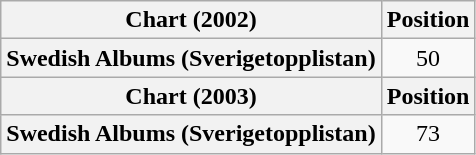<table class="wikitable plainrowheaders" style="text-align:center">
<tr>
<th>Chart (2002)</th>
<th>Position</th>
</tr>
<tr>
<th scope="row">Swedish Albums (Sverigetopplistan)</th>
<td>50</td>
</tr>
<tr>
<th>Chart (2003)</th>
<th>Position</th>
</tr>
<tr>
<th scope="row">Swedish Albums (Sverigetopplistan)</th>
<td>73</td>
</tr>
</table>
